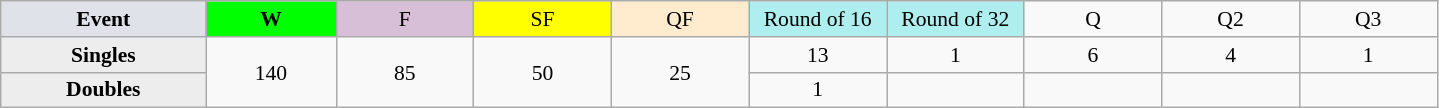<table class=wikitable style=font-size:90%;text-align:center>
<tr>
<td style="width:130px; background:#dfe2e9;"><strong>Event</strong></td>
<td style="width:80px; background:lime;"><strong>W</strong></td>
<td style="width:85px; background:thistle;">F</td>
<td style="width:85px; background:#ff0;">SF</td>
<td style="width:85px; background:#ffebcd;">QF</td>
<td style="width:85px; background:#afeeee;">Round of 16</td>
<td style="width:85px; background:#afeeee;">Round of 32</td>
<td width=85>Q</td>
<td width=85>Q2</td>
<td width=85>Q3</td>
</tr>
<tr>
<th style="background:#ededed;">Singles</th>
<td rowspan=2>140</td>
<td rowspan=2>85</td>
<td rowspan=2>50</td>
<td rowspan=2>25</td>
<td>13</td>
<td>1</td>
<td>6</td>
<td>4</td>
<td>1</td>
</tr>
<tr>
<th style="background:#ededed;">Doubles</th>
<td>1</td>
<td></td>
<td></td>
<td></td>
<td></td>
</tr>
</table>
